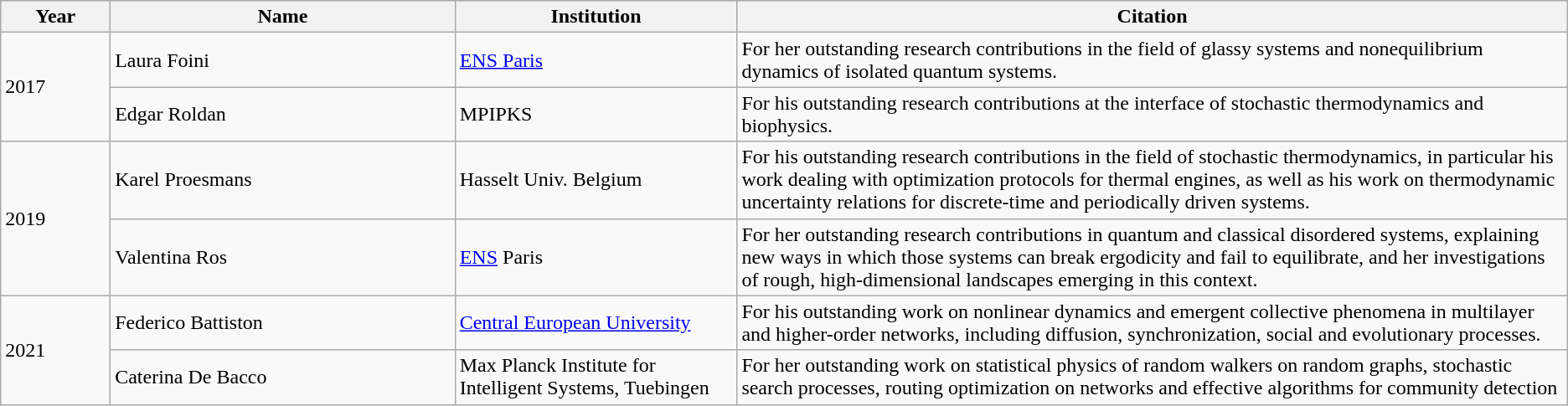<table class="wikitable">
<tr bgcolor="#ccccc">
<th style="width:7%">Year</th>
<th style="width:22%">Name</th>
<th style="width:18%">Institution</th>
<th>Citation</th>
</tr>
<tr>
<td rowspan=2>2017</td>
<td>Laura Foini</td>
<td><a href='#'>ENS Paris</a></td>
<td>For her outstanding research contributions in the field of glassy systems and nonequilibrium dynamics of isolated quantum systems.</td>
</tr>
<tr>
<td>Edgar Roldan</td>
<td>MPIPKS</td>
<td>For his outstanding research contributions at the interface of stochastic thermodynamics and biophysics.</td>
</tr>
<tr>
<td rowspan=2>2019</td>
<td>Karel Proesmans</td>
<td>Hasselt Univ. Belgium</td>
<td>For his outstanding research contributions in the field of stochastic thermodynamics, in particular his work dealing with optimization protocols for thermal engines, as well as his work on thermodynamic uncertainty relations for discrete-time and periodically driven systems.</td>
</tr>
<tr>
<td>Valentina Ros</td>
<td><a href='#'>ENS</a> Paris</td>
<td>For her outstanding research contributions in quantum and classical disordered systems, explaining new ways in which those systems can break ergodicity and fail to equilibrate, and her investigations of rough, high-dimensional landscapes emerging in this context.</td>
</tr>
<tr>
<td rowspan=2>2021</td>
<td>Federico Battiston</td>
<td><a href='#'>Central European University</a></td>
<td>For his outstanding work on nonlinear dynamics and emergent collective phenomena in multilayer and higher-order networks, including diffusion, synchronization, social and evolutionary processes.</td>
</tr>
<tr>
<td>Caterina De Bacco</td>
<td>Max Planck Institute for Intelligent Systems, Tuebingen</td>
<td>For her outstanding work on statistical physics of random walkers on random graphs, stochastic search processes,  routing optimization on networks and effective algorithms for community detection</td>
</tr>
</table>
